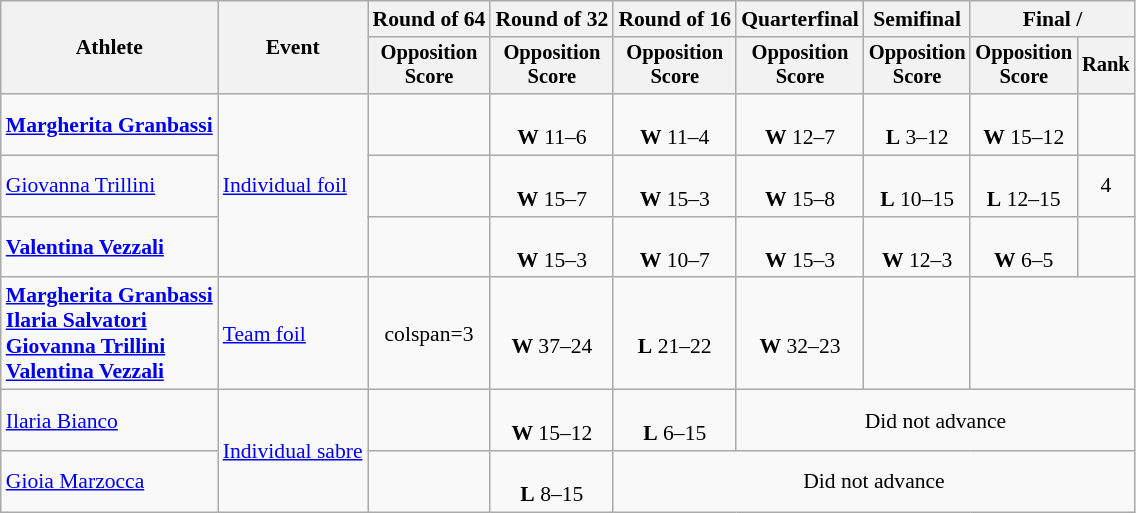<table class="wikitable" style="font-size:90%">
<tr>
<th rowspan="2">Athlete</th>
<th rowspan="2">Event</th>
<th>Round of 64</th>
<th>Round of 32</th>
<th>Round of 16</th>
<th>Quarterfinal</th>
<th>Semifinal</th>
<th colspan=2>Final / </th>
</tr>
<tr style="font-size:95%">
<th>Opposition <br> Score</th>
<th>Opposition <br> Score</th>
<th>Opposition <br> Score</th>
<th>Opposition <br> Score</th>
<th>Opposition <br> Score</th>
<th>Opposition <br> Score</th>
<th>Rank</th>
</tr>
<tr align=center>
<td align=left><strong><a href='#'>Margherita Granbassi</a></strong></td>
<td align=left rowspan=3><a href='#'>Individual foil</a></td>
<td></td>
<td><br><strong>W</strong> 11–6</td>
<td><br><strong>W</strong> 11–4</td>
<td><br><strong>W</strong> 12–7</td>
<td><br><strong>L</strong> 3–12</td>
<td><br><strong>W</strong> 15–12</td>
<td></td>
</tr>
<tr align=center>
<td align=left><a href='#'>Giovanna Trillini</a></td>
<td></td>
<td><br><strong>W</strong> 15–7</td>
<td><br><strong>W</strong> 15–3</td>
<td><br> <strong>W</strong> 15–8</td>
<td><br><strong>L</strong> 10–15</td>
<td><br><strong>L</strong> 12–15</td>
<td>4</td>
</tr>
<tr align=center>
<td align=left><strong><a href='#'>Valentina Vezzali</a></strong></td>
<td></td>
<td><br><strong>W</strong> 15–3</td>
<td><br><strong>W</strong> 10–7</td>
<td><br><strong>W</strong> 15–3</td>
<td><br><strong>W</strong> 12–3</td>
<td><br><strong>W</strong> 6–5</td>
<td></td>
</tr>
<tr align=center>
<td align=left><strong><a href='#'>Margherita Granbassi</a><br><a href='#'>Ilaria Salvatori</a><br><a href='#'>Giovanna Trillini</a><br><a href='#'>Valentina Vezzali</a></strong></td>
<td align=left><a href='#'>Team foil</a></td>
<td>colspan=3 </td>
<td><br><strong>W</strong> 37–24</td>
<td><br><strong>L</strong> 21–22</td>
<td><br><strong>W</strong> 32–23</td>
<td></td>
</tr>
<tr align=center>
<td align=left><a href='#'>Ilaria Bianco</a></td>
<td align=left rowspan=2><a href='#'>Individual sabre</a></td>
<td></td>
<td><br><strong>W</strong> 15–12</td>
<td><br><strong>L</strong> 6–15</td>
<td colspan=4>Did not advance</td>
</tr>
<tr align=center>
<td align=left><a href='#'>Gioia Marzocca</a></td>
<td></td>
<td><br><strong>L</strong> 8–15</td>
<td colspan=5>Did not advance</td>
</tr>
</table>
